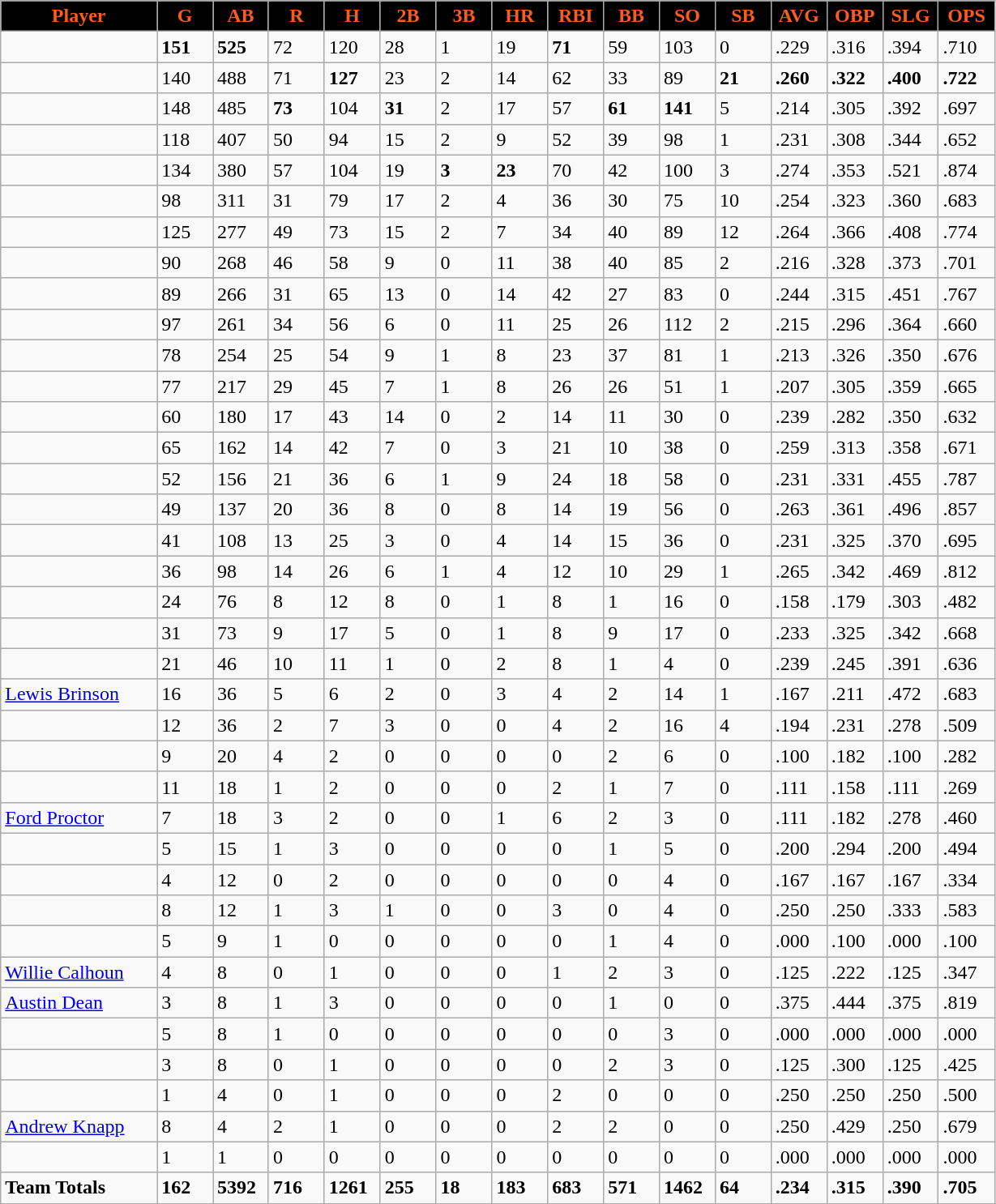<table class="wikitable sortable">
<tr>
<th style="background:black; color:#fd5a1e; width:14%;">Player</th>
<th style="background:black; color:#fd5a1e; width:5%;">G</th>
<th style="background:black; color:#fd5a1e; width:5%;">AB</th>
<th style="background:black; color:#fd5a1e; width:5%;">R</th>
<th style="background:black; color:#fd5a1e; width:5%;">H</th>
<th style="background:black; color:#fd5a1e; width:5%;">2B</th>
<th style="background:black; color:#fd5a1e; width:5%;">3B</th>
<th style="background:black; color:#fd5a1e; width:5%;">HR</th>
<th style="background:black; color:#fd5a1e; width:5%;">RBI</th>
<th style="background:black; color:#fd5a1e; width:5%;">BB</th>
<th style="background:black; color:#fd5a1e; width:5%;">SO</th>
<th style="background:black; color:#fd5a1e; width:5%;">SB</th>
<th style="background:black; color:#fd5a1e; width:5%;">AVG</th>
<th style="background:black; color:#fd5a1e; width:5%;">OBP</th>
<th style="background:black; color:#fd5a1e; width:5%;">SLG</th>
<th style="background:black; color:#fd5a1e; width:5%;">OPS</th>
</tr>
<tr>
<td></td>
<td><strong>151</strong></td>
<td><strong>525</strong></td>
<td>72</td>
<td>120</td>
<td>28</td>
<td>1</td>
<td>19</td>
<td><strong>71</strong></td>
<td>59</td>
<td>103</td>
<td>0</td>
<td>.229</td>
<td>.316</td>
<td>.394</td>
<td>.710</td>
</tr>
<tr>
<td></td>
<td>140</td>
<td>488</td>
<td>71</td>
<td><strong>127</strong></td>
<td>23</td>
<td>2</td>
<td>14</td>
<td>62</td>
<td>33</td>
<td>89</td>
<td><strong>21</strong></td>
<td><strong>.260</strong></td>
<td><strong>.322</strong></td>
<td><strong>.400</strong></td>
<td><strong>.722</strong></td>
</tr>
<tr>
<td></td>
<td>148</td>
<td>485</td>
<td><strong>73</strong></td>
<td>104</td>
<td><strong>31</strong></td>
<td>2</td>
<td>17</td>
<td>57</td>
<td><strong>61</strong></td>
<td><strong>141</strong></td>
<td>5</td>
<td>.214</td>
<td>.305</td>
<td>.392</td>
<td>.697</td>
</tr>
<tr>
<td></td>
<td>118</td>
<td>407</td>
<td>50</td>
<td>94</td>
<td>15</td>
<td>2</td>
<td>9</td>
<td>52</td>
<td>39</td>
<td>98</td>
<td>1</td>
<td>.231</td>
<td>.308</td>
<td>.344</td>
<td>.652</td>
</tr>
<tr>
<td></td>
<td>134</td>
<td>380</td>
<td>57</td>
<td>104</td>
<td>19</td>
<td><strong>3</strong></td>
<td><strong>23</strong></td>
<td>70</td>
<td>42</td>
<td>100</td>
<td>3</td>
<td>.274</td>
<td>.353</td>
<td>.521</td>
<td>.874</td>
</tr>
<tr>
<td></td>
<td>98</td>
<td>311</td>
<td>31</td>
<td>79</td>
<td>17</td>
<td>2</td>
<td>4</td>
<td>36</td>
<td>30</td>
<td>75</td>
<td>10</td>
<td>.254</td>
<td>.323</td>
<td>.360</td>
<td>.683</td>
</tr>
<tr>
<td></td>
<td>125</td>
<td>277</td>
<td>49</td>
<td>73</td>
<td>15</td>
<td>2</td>
<td>7</td>
<td>34</td>
<td>40</td>
<td>89</td>
<td>12</td>
<td>.264</td>
<td>.366</td>
<td>.408</td>
<td>.774</td>
</tr>
<tr>
<td></td>
<td>90</td>
<td>268</td>
<td>46</td>
<td>58</td>
<td>9</td>
<td>0</td>
<td>11</td>
<td>38</td>
<td>40</td>
<td>85</td>
<td>2</td>
<td>.216</td>
<td>.328</td>
<td>.373</td>
<td>.701</td>
</tr>
<tr>
<td></td>
<td>89</td>
<td>266</td>
<td>31</td>
<td>65</td>
<td>13</td>
<td>0</td>
<td>14</td>
<td>42</td>
<td>27</td>
<td>83</td>
<td>0</td>
<td>.244</td>
<td>.315</td>
<td>.451</td>
<td>.767</td>
</tr>
<tr>
<td></td>
<td>97</td>
<td>261</td>
<td>34</td>
<td>56</td>
<td>6</td>
<td>0</td>
<td>11</td>
<td>25</td>
<td>26</td>
<td>112</td>
<td>2</td>
<td>.215</td>
<td>.296</td>
<td>.364</td>
<td>.660</td>
</tr>
<tr>
<td></td>
<td>78</td>
<td>254</td>
<td>25</td>
<td>54</td>
<td>9</td>
<td>1</td>
<td>8</td>
<td>23</td>
<td>37</td>
<td>81</td>
<td>1</td>
<td>.213</td>
<td>.326</td>
<td>.350</td>
<td>.676</td>
</tr>
<tr>
<td></td>
<td>77</td>
<td>217</td>
<td>29</td>
<td>45</td>
<td>7</td>
<td>1</td>
<td>8</td>
<td>26</td>
<td>26</td>
<td>51</td>
<td>1</td>
<td>.207</td>
<td>.305</td>
<td>.359</td>
<td>.665</td>
</tr>
<tr>
<td></td>
<td>60</td>
<td>180</td>
<td>17</td>
<td>43</td>
<td>14</td>
<td>0</td>
<td>2</td>
<td>14</td>
<td>11</td>
<td>30</td>
<td>0</td>
<td>.239</td>
<td>.282</td>
<td>.350</td>
<td>.632</td>
</tr>
<tr>
<td></td>
<td>65</td>
<td>162</td>
<td>14</td>
<td>42</td>
<td>7</td>
<td>0</td>
<td>3</td>
<td>21</td>
<td>10</td>
<td>38</td>
<td>0</td>
<td>.259</td>
<td>.313</td>
<td>.358</td>
<td>.671</td>
</tr>
<tr>
<td></td>
<td>52</td>
<td>156</td>
<td>21</td>
<td>36</td>
<td>6</td>
<td>1</td>
<td>9</td>
<td>24</td>
<td>18</td>
<td>58</td>
<td>0</td>
<td>.231</td>
<td>.331</td>
<td>.455</td>
<td>.787</td>
</tr>
<tr>
<td></td>
<td>49</td>
<td>137</td>
<td>20</td>
<td>36</td>
<td>8</td>
<td>0</td>
<td>8</td>
<td>14</td>
<td>19</td>
<td>56</td>
<td>0</td>
<td>.263</td>
<td>.361</td>
<td>.496</td>
<td>.857</td>
</tr>
<tr>
<td></td>
<td>41</td>
<td>108</td>
<td>13</td>
<td>25</td>
<td>3</td>
<td>0</td>
<td>4</td>
<td>14</td>
<td>15</td>
<td>36</td>
<td>0</td>
<td>.231</td>
<td>.325</td>
<td>.370</td>
<td>.695</td>
</tr>
<tr>
<td></td>
<td>36</td>
<td>98</td>
<td>14</td>
<td>26</td>
<td>6</td>
<td>1</td>
<td>4</td>
<td>12</td>
<td>10</td>
<td>29</td>
<td>1</td>
<td>.265</td>
<td>.342</td>
<td>.469</td>
<td>.812</td>
</tr>
<tr>
<td></td>
<td>24</td>
<td>76</td>
<td>8</td>
<td>12</td>
<td>8</td>
<td>0</td>
<td>1</td>
<td>8</td>
<td>1</td>
<td>16</td>
<td>0</td>
<td>.158</td>
<td>.179</td>
<td>.303</td>
<td>.482</td>
</tr>
<tr>
<td></td>
<td>31</td>
<td>73</td>
<td>9</td>
<td>17</td>
<td>5</td>
<td>0</td>
<td>1</td>
<td>8</td>
<td>9</td>
<td>17</td>
<td>0</td>
<td>.233</td>
<td>.325</td>
<td>.342</td>
<td>.668</td>
</tr>
<tr>
<td></td>
<td>21</td>
<td>46</td>
<td>10</td>
<td>11</td>
<td>1</td>
<td>0</td>
<td>2</td>
<td>8</td>
<td>1</td>
<td>4</td>
<td>0</td>
<td>.239</td>
<td>.245</td>
<td>.391</td>
<td>.636</td>
</tr>
<tr>
<td><a href='#'>Lewis Brinson</a></td>
<td>16</td>
<td>36</td>
<td>5</td>
<td>6</td>
<td>2</td>
<td>0</td>
<td>3</td>
<td>4</td>
<td>2</td>
<td>14</td>
<td>1</td>
<td>.167</td>
<td>.211</td>
<td>.472</td>
<td>.683</td>
</tr>
<tr>
<td></td>
<td>12</td>
<td>36</td>
<td>2</td>
<td>7</td>
<td>3</td>
<td>0</td>
<td>0</td>
<td>4</td>
<td>2</td>
<td>16</td>
<td>4</td>
<td>.194</td>
<td>.231</td>
<td>.278</td>
<td>.509</td>
</tr>
<tr>
<td></td>
<td>9</td>
<td>20</td>
<td>4</td>
<td>2</td>
<td>0</td>
<td>0</td>
<td>0</td>
<td>0</td>
<td>2</td>
<td>6</td>
<td>0</td>
<td>.100</td>
<td>.182</td>
<td>.100</td>
<td>.282</td>
</tr>
<tr>
<td></td>
<td>11</td>
<td>18</td>
<td>1</td>
<td>2</td>
<td>0</td>
<td>0</td>
<td>0</td>
<td>2</td>
<td>1</td>
<td>7</td>
<td>0</td>
<td>.111</td>
<td>.158</td>
<td>.111</td>
<td>.269</td>
</tr>
<tr>
<td><a href='#'>Ford Proctor</a></td>
<td>7</td>
<td>18</td>
<td>3</td>
<td>2</td>
<td>0</td>
<td>0</td>
<td>1</td>
<td>6</td>
<td>2</td>
<td>3</td>
<td>0</td>
<td>.111</td>
<td>.182</td>
<td>.278</td>
<td>.460</td>
</tr>
<tr>
<td></td>
<td>5</td>
<td>15</td>
<td>1</td>
<td>3</td>
<td>0</td>
<td>0</td>
<td>0</td>
<td>0</td>
<td>1</td>
<td>5</td>
<td>0</td>
<td>.200</td>
<td>.294</td>
<td>.200</td>
<td>.494</td>
</tr>
<tr>
<td></td>
<td>4</td>
<td>12</td>
<td>0</td>
<td>2</td>
<td>0</td>
<td>0</td>
<td>0</td>
<td>0</td>
<td>0</td>
<td>4</td>
<td>0</td>
<td>.167</td>
<td>.167</td>
<td>.167</td>
<td>.334</td>
</tr>
<tr>
<td></td>
<td>8</td>
<td>12</td>
<td>1</td>
<td>3</td>
<td>1</td>
<td>0</td>
<td>0</td>
<td>3</td>
<td>0</td>
<td>4</td>
<td>0</td>
<td>.250</td>
<td>.250</td>
<td>.333</td>
<td>.583</td>
</tr>
<tr>
<td></td>
<td>5</td>
<td>9</td>
<td>1</td>
<td>0</td>
<td>0</td>
<td>0</td>
<td>0</td>
<td>0</td>
<td>1</td>
<td>4</td>
<td>0</td>
<td>.000</td>
<td>.100</td>
<td>.000</td>
<td>.100</td>
</tr>
<tr>
<td><a href='#'>Willie Calhoun</a></td>
<td>4</td>
<td>8</td>
<td>0</td>
<td>1</td>
<td>0</td>
<td>0</td>
<td>0</td>
<td>1</td>
<td>2</td>
<td>3</td>
<td>0</td>
<td>.125</td>
<td>.222</td>
<td>.125</td>
<td>.347</td>
</tr>
<tr>
<td><a href='#'>Austin Dean</a></td>
<td>3</td>
<td>8</td>
<td>1</td>
<td>3</td>
<td>0</td>
<td>0</td>
<td>0</td>
<td>0</td>
<td>1</td>
<td>0</td>
<td>0</td>
<td>.375</td>
<td>.444</td>
<td>.375</td>
<td>.819</td>
</tr>
<tr>
<td></td>
<td>5</td>
<td>8</td>
<td>1</td>
<td>0</td>
<td>0</td>
<td>0</td>
<td>0</td>
<td>0</td>
<td>0</td>
<td>3</td>
<td>0</td>
<td>.000</td>
<td>.000</td>
<td>.000</td>
<td>.000</td>
</tr>
<tr>
<td></td>
<td>3</td>
<td>8</td>
<td>0</td>
<td>1</td>
<td>0</td>
<td>0</td>
<td>0</td>
<td>0</td>
<td>2</td>
<td>3</td>
<td>0</td>
<td>.125</td>
<td>.300</td>
<td>.125</td>
<td>.425</td>
</tr>
<tr>
<td></td>
<td>1</td>
<td>4</td>
<td>0</td>
<td>1</td>
<td>0</td>
<td>0</td>
<td>0</td>
<td>2</td>
<td>0</td>
<td>0</td>
<td>0</td>
<td>.250</td>
<td>.250</td>
<td>.250</td>
<td>.500</td>
</tr>
<tr>
<td><a href='#'>Andrew Knapp</a></td>
<td>8</td>
<td>4</td>
<td>2</td>
<td>1</td>
<td>0</td>
<td>0</td>
<td>0</td>
<td>2</td>
<td>2</td>
<td>0</td>
<td>0</td>
<td>.250</td>
<td>.429</td>
<td>.250</td>
<td>.679</td>
</tr>
<tr>
<td></td>
<td>1</td>
<td>1</td>
<td>0</td>
<td>0</td>
<td>0</td>
<td>0</td>
<td>0</td>
<td>0</td>
<td>0</td>
<td>0</td>
<td>0</td>
<td>.000</td>
<td>.000</td>
<td>.000</td>
<td>.000</td>
</tr>
<tr>
<td><strong>Team Totals</strong></td>
<td><strong>162</strong></td>
<td><strong>5392</strong></td>
<td><strong>716</strong></td>
<td><strong>1261</strong></td>
<td><strong>255</strong></td>
<td><strong>18</strong></td>
<td><strong>183</strong></td>
<td><strong>683</strong></td>
<td><strong>571</strong></td>
<td><strong>1462</strong></td>
<td><strong>64</strong></td>
<td><strong>.234</strong></td>
<td><strong>.315</strong></td>
<td><strong>.390</strong></td>
<td><strong>.705</strong></td>
</tr>
</table>
